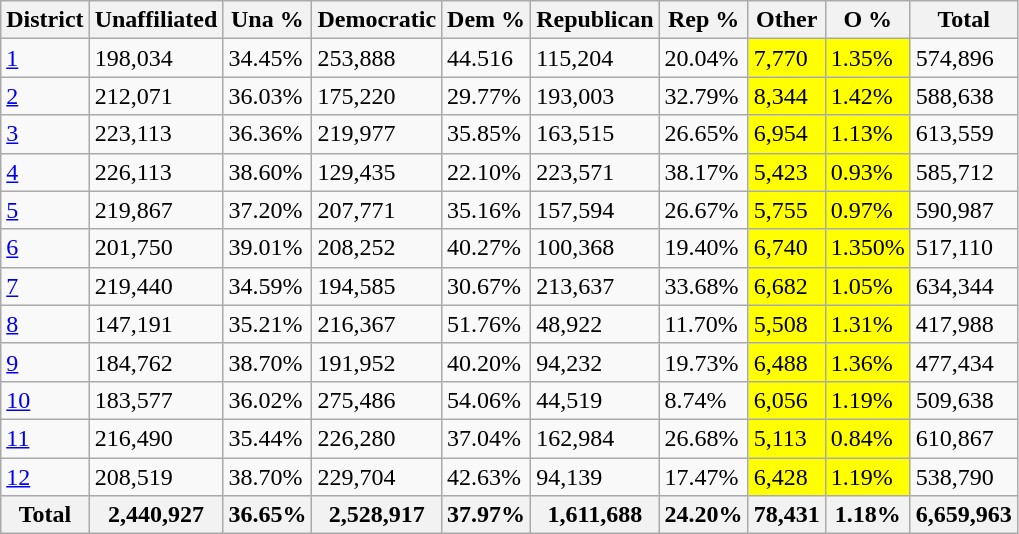<table class="wikitable sortable">
<tr>
<th>District</th>
<th>Unaffiliated</th>
<th>Una %</th>
<th>Democratic</th>
<th>Dem %</th>
<th>Republican</th>
<th>Rep %</th>
<th>Other</th>
<th>O %</th>
<th>Total</th>
</tr>
<tr>
<td><a href='#'>1</a></td>
<td>198,034</td>
<td>34.45%</td>
<td>253,888</td>
<td>44.516</td>
<td>115,204</td>
<td>20.04%</td>
<td style="background: yellow; color: black;">7,770</td>
<td style="background: yellow; color: black;">1.35%</td>
<td>574,896</td>
</tr>
<tr>
<td><a href='#'>2</a></td>
<td>212,071</td>
<td>36.03%</td>
<td>175,220</td>
<td>29.77%</td>
<td>193,003</td>
<td>32.79%</td>
<td style="background: yellow; color: black;">8,344</td>
<td style="background: yellow; color: black;">1.42%</td>
<td>588,638</td>
</tr>
<tr>
<td><a href='#'>3</a></td>
<td>223,113</td>
<td>36.36%</td>
<td>219,977</td>
<td>35.85%</td>
<td>163,515</td>
<td>26.65%</td>
<td style="background: yellow; color: black;">6,954</td>
<td style="background: yellow; color: black;">1.13%</td>
<td>613,559</td>
</tr>
<tr>
<td><a href='#'>4</a></td>
<td>226,113</td>
<td>38.60%</td>
<td>129,435</td>
<td>22.10%</td>
<td>223,571</td>
<td>38.17%</td>
<td style="background: yellow; color: black;">5,423</td>
<td style="background: yellow; color: black;">0.93%</td>
<td>585,712</td>
</tr>
<tr>
<td><a href='#'>5</a></td>
<td>219,867</td>
<td>37.20%</td>
<td>207,771</td>
<td>35.16%</td>
<td>157,594</td>
<td>26.67%</td>
<td style="background: yellow; color: black;">5,755</td>
<td style="background: yellow; color: black;">0.97%</td>
<td>590,987</td>
</tr>
<tr>
<td><a href='#'>6</a></td>
<td>201,750</td>
<td>39.01%</td>
<td>208,252</td>
<td>40.27%</td>
<td>100,368</td>
<td>19.40%</td>
<td style="background: yellow; color: black;">6,740</td>
<td style="background: yellow; color: black;">1.350%</td>
<td>517,110</td>
</tr>
<tr>
<td><a href='#'>7</a></td>
<td>219,440</td>
<td>34.59%</td>
<td>194,585</td>
<td>30.67%</td>
<td>213,637</td>
<td>33.68%</td>
<td style="background: yellow; color: black;">6,682</td>
<td style="background: yellow; color: black;">1.05%</td>
<td>634,344</td>
</tr>
<tr>
<td><a href='#'>8</a></td>
<td>147,191</td>
<td>35.21%</td>
<td>216,367</td>
<td>51.76%</td>
<td>48,922</td>
<td>11.70%</td>
<td style="background: yellow; color: black;">5,508</td>
<td style="background: yellow; color: black;">1.31%</td>
<td>417,988</td>
</tr>
<tr>
<td><a href='#'>9</a></td>
<td>184,762</td>
<td>38.70%</td>
<td>191,952</td>
<td>40.20%</td>
<td>94,232</td>
<td>19.73%</td>
<td style="background: yellow; color: black;">6,488</td>
<td style="background: yellow; color: black;">1.36%</td>
<td>477,434</td>
</tr>
<tr>
<td><a href='#'>10</a></td>
<td>183,577</td>
<td>36.02%</td>
<td>275,486</td>
<td>54.06%</td>
<td>44,519</td>
<td>8.74%</td>
<td style="background: yellow; color: black;">6,056</td>
<td style="background: yellow; color: black;">1.19%</td>
<td>509,638</td>
</tr>
<tr>
<td><a href='#'>11</a></td>
<td>216,490</td>
<td>35.44%</td>
<td>226,280</td>
<td>37.04%</td>
<td>162,984</td>
<td>26.68%</td>
<td style="background: yellow; color: black;">5,113</td>
<td style="background: yellow; color: black;">0.84%</td>
<td>610,867</td>
</tr>
<tr>
<td><a href='#'>12</a></td>
<td>208,519</td>
<td>38.70%</td>
<td>229,704</td>
<td>42.63%</td>
<td>94,139</td>
<td>17.47%</td>
<td style="background: yellow; color: black;">6,428</td>
<td style="background: yellow; color: black;">1.19%</td>
<td>538,790</td>
</tr>
<tr>
<th>Total</th>
<th>2,440,927</th>
<th>36.65%</th>
<th>2,528,917</th>
<th>37.97%</th>
<th>1,611,688</th>
<th>24.20%</th>
<th>78,431</th>
<th>1.18%</th>
<th>6,659,963</th>
</tr>
</table>
